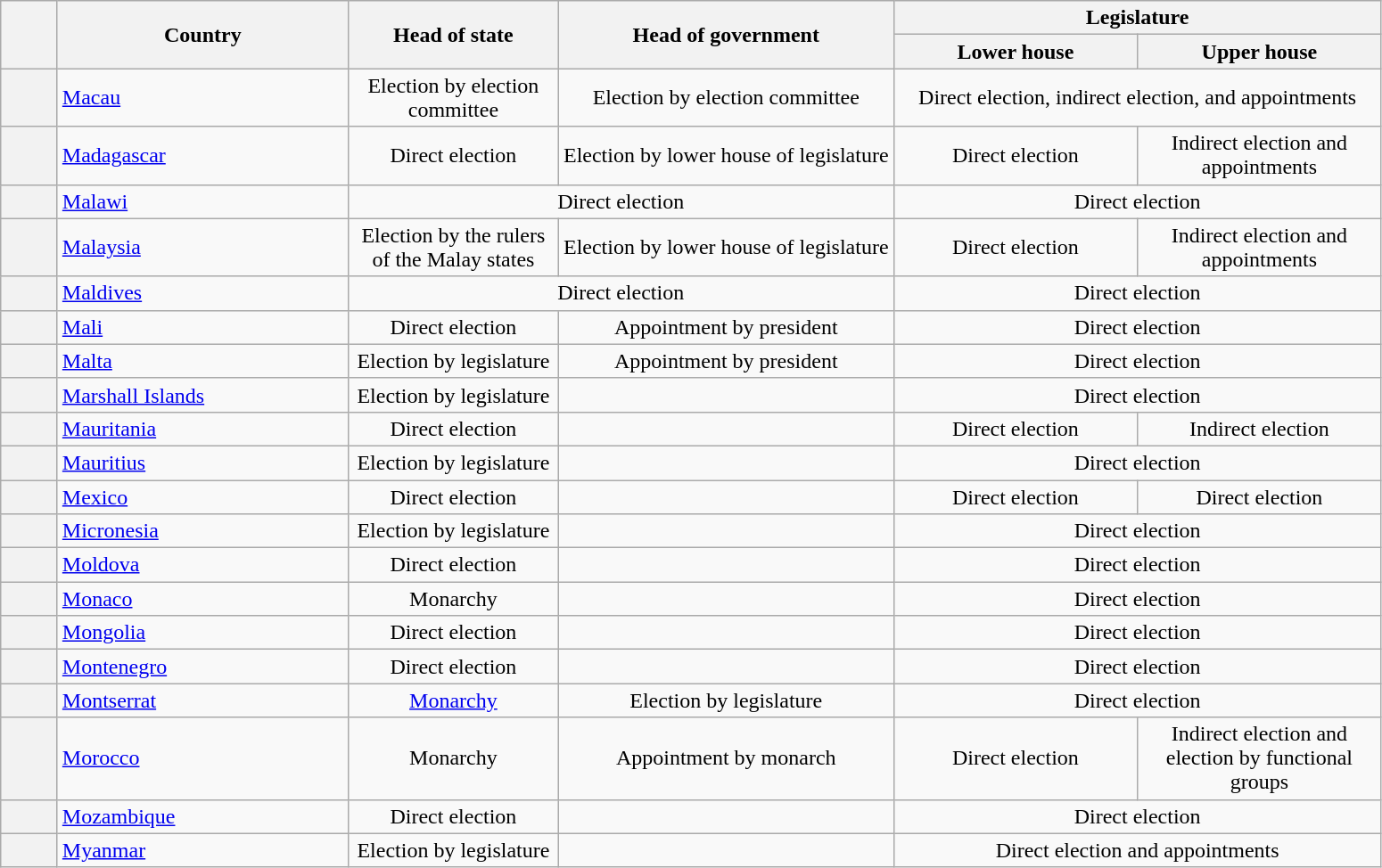<table class="wikitable" style="text-align:center">
<tr>
<th width=35 rowspan=2></th>
<th width=210 rowspan=2>Country</th>
<th width=150 rowspan=2>Head of state</th>
<th rowspan="2">Head of government</th>
<th colspan=2>Legislature</th>
</tr>
<tr>
<th width=175>Lower house</th>
<th width=175>Upper house</th>
</tr>
<tr>
<th></th>
<td style="text-align:left"><a href='#'>Macau</a></td>
<td>Election by election committee</td>
<td>Election by election committee</td>
<td colspan=2>Direct election, indirect election, and appointments</td>
</tr>
<tr>
<th></th>
<td style="text-align:left"><a href='#'>Madagascar</a></td>
<td>Direct election</td>
<td>Election by lower house of legislature</td>
<td>Direct election</td>
<td>Indirect election and appointments</td>
</tr>
<tr>
<th></th>
<td style="text-align:left"><a href='#'>Malawi</a></td>
<td colspan=2>Direct election</td>
<td colspan=2>Direct election</td>
</tr>
<tr>
<th></th>
<td style="text-align:left"><a href='#'>Malaysia</a></td>
<td>Election by the rulers of the Malay states</td>
<td>Election by lower house of legislature</td>
<td>Direct election</td>
<td>Indirect election and appointments</td>
</tr>
<tr>
<th></th>
<td style="text-align:left"><a href='#'>Maldives</a></td>
<td colspan=2>Direct election</td>
<td colspan=2>Direct election</td>
</tr>
<tr>
<th></th>
<td style="text-align:left"><a href='#'>Mali</a></td>
<td>Direct election</td>
<td>Appointment by president</td>
<td colspan=2>Direct election</td>
</tr>
<tr>
<th></th>
<td style="text-align:left"><a href='#'>Malta</a></td>
<td>Election by legislature</td>
<td>Appointment by president</td>
<td colspan=2>Direct election</td>
</tr>
<tr>
<th></th>
<td style="text-align:left"><a href='#'>Marshall Islands</a></td>
<td>Election by legislature</td>
<td></td>
<td colspan=2>Direct election</td>
</tr>
<tr>
<th></th>
<td style="text-align:left"><a href='#'>Mauritania</a></td>
<td>Direct election</td>
<td></td>
<td>Direct election</td>
<td>Indirect election</td>
</tr>
<tr>
<th></th>
<td style="text-align:left"><a href='#'>Mauritius</a></td>
<td>Election by legislature</td>
<td></td>
<td colspan=2>Direct election</td>
</tr>
<tr>
<th></th>
<td style="text-align:left"><a href='#'>Mexico</a></td>
<td>Direct election</td>
<td></td>
<td>Direct election</td>
<td>Direct election</td>
</tr>
<tr>
<th></th>
<td style="text-align:left"><a href='#'>Micronesia</a></td>
<td>Election by legislature</td>
<td></td>
<td colspan=2>Direct election</td>
</tr>
<tr>
<th></th>
<td style="text-align:left"><a href='#'>Moldova</a></td>
<td>Direct election</td>
<td></td>
<td colspan=2>Direct election</td>
</tr>
<tr>
<th></th>
<td style="text-align:left"><a href='#'>Monaco</a></td>
<td>Monarchy</td>
<td></td>
<td colspan=2>Direct election</td>
</tr>
<tr>
<th></th>
<td style="text-align:left"><a href='#'>Mongolia</a></td>
<td>Direct election</td>
<td></td>
<td colspan=2>Direct election</td>
</tr>
<tr>
<th></th>
<td style="text-align:left"><a href='#'>Montenegro</a></td>
<td>Direct election</td>
<td></td>
<td colspan=2>Direct election</td>
</tr>
<tr>
<th></th>
<td style="text-align:left"><a href='#'>Montserrat</a></td>
<td><a href='#'>Monarchy</a></td>
<td>Election by legislature</td>
<td colspan=2>Direct election</td>
</tr>
<tr>
<th></th>
<td style="text-align:left"><a href='#'>Morocco</a></td>
<td>Monarchy</td>
<td>Appointment by monarch</td>
<td>Direct election</td>
<td>Indirect election and election by functional groups</td>
</tr>
<tr>
<th></th>
<td style="text-align:left"><a href='#'>Mozambique</a></td>
<td>Direct election</td>
<td></td>
<td colspan=2>Direct election</td>
</tr>
<tr>
<th></th>
<td style="text-align:left"><a href='#'>Myanmar</a></td>
<td>Election by legislature</td>
<td></td>
<td colspan=2>Direct election and appointments</td>
</tr>
</table>
